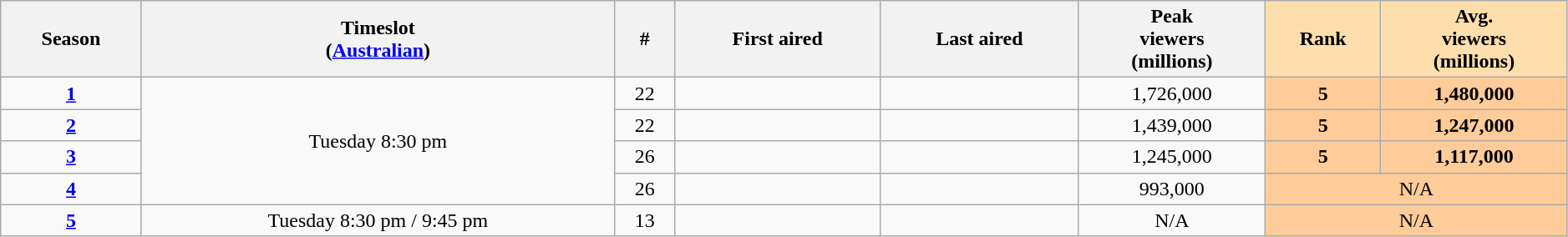<table class="wikitable" style="width:99%; text-align:center;">
<tr>
<th>Season</th>
<th>Timeslot <br> (<a href='#'>Australian</a>)</th>
<th># </th>
<th>First aired</th>
<th>Last aired</th>
<th>Peak<br>viewers<br>(millions)</th>
<th style="background:#ffdead;">Rank</th>
<th style="background:#ffdead;">Avg.<br>viewers<br>(millions)</th>
</tr>
<tr>
<td><strong><a href='#'>1</a></strong></td>
<td rowspan="4">Tuesday 8:30 pm</td>
<td>22</td>
<td></td>
<td></td>
<td>1,726,000</td>
<td style="background:#fc9; text-align:center;"><strong>5</strong></td>
<td style="background:#fc9; text-align:center;"><strong>1,480,000</strong></td>
</tr>
<tr>
<td><strong><a href='#'>2</a></strong></td>
<td>22</td>
<td></td>
<td></td>
<td>1,439,000</td>
<td style="background:#fc9; text-align:center;"><strong>5</strong></td>
<td style="background:#fc9; text-align:center;"><strong>1,247,000</strong></td>
</tr>
<tr>
<td><strong><a href='#'>3</a></strong></td>
<td>26</td>
<td></td>
<td></td>
<td>1,245,000</td>
<td style="background:#fc9; text-align:center;"><strong>5</strong></td>
<td style="background:#fc9; text-align:center;"><strong>1,117,000</strong></td>
</tr>
<tr>
<td><strong><a href='#'>4</a></strong></td>
<td>26</td>
<td></td>
<td></td>
<td>993,000</td>
<td colspan="2" style="background:#fc9; text-align:center;">N/A</td>
</tr>
<tr>
<td><strong><a href='#'>5</a></strong></td>
<td>Tuesday 8:30 pm / 9:45 pm</td>
<td>13</td>
<td></td>
<td></td>
<td>N/A</td>
<td colspan="2" style="background:#fc9; text-align:center;">N/A</td>
</tr>
</table>
